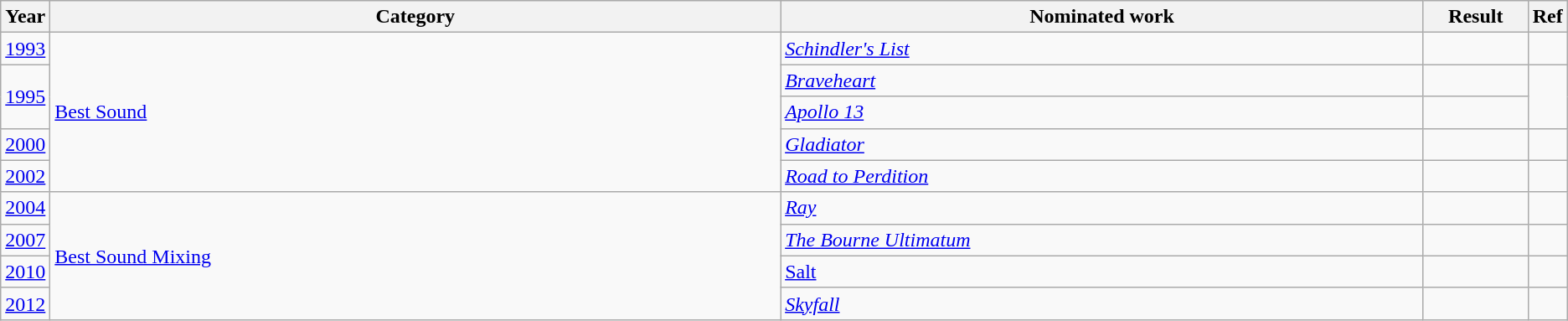<table class="wikitable sortable">
<tr>
<th scope="col" style="width:1em;">Year</th>
<th scope="col" style="width:40em;">Category</th>
<th scope="col" style="width:35em;">Nominated work</th>
<th scope="col" style="width:5em;">Result</th>
<th scope="col" style="width:1em;" class="unsortable">Ref</th>
</tr>
<tr>
<td><a href='#'>1993</a></td>
<td rowspan="5"><a href='#'>Best Sound</a></td>
<td><em><a href='#'>Schindler's List</a></em></td>
<td></td>
<td></td>
</tr>
<tr>
<td rowspan="2"><a href='#'>1995</a></td>
<td><em><a href='#'>Braveheart</a></em></td>
<td></td>
<td rowspan="2"></td>
</tr>
<tr>
<td><em><a href='#'>Apollo 13</a></em></td>
<td></td>
</tr>
<tr>
<td><a href='#'>2000</a></td>
<td><em><a href='#'>Gladiator</a></em></td>
<td></td>
<td></td>
</tr>
<tr>
<td><a href='#'>2002</a></td>
<td><em><a href='#'>Road to Perdition</a></em></td>
<td></td>
<td></td>
</tr>
<tr>
<td><a href='#'>2004</a></td>
<td rowspan="4"><a href='#'>Best Sound Mixing</a></td>
<td><em><a href='#'>Ray</a></em></td>
<td></td>
<td></td>
</tr>
<tr>
<td><a href='#'>2007</a></td>
<td><em><a href='#'>The Bourne Ultimatum</a></em></td>
<td></td>
<td></td>
</tr>
<tr>
<td><a href='#'>2010</a></td>
<td><em><a href='#'></em>Salt<em></a></em></td>
<td></td>
<td></td>
</tr>
<tr>
<td><a href='#'>2012</a></td>
<td><em><a href='#'>Skyfall</a></em></td>
<td></td>
<td></td>
</tr>
</table>
